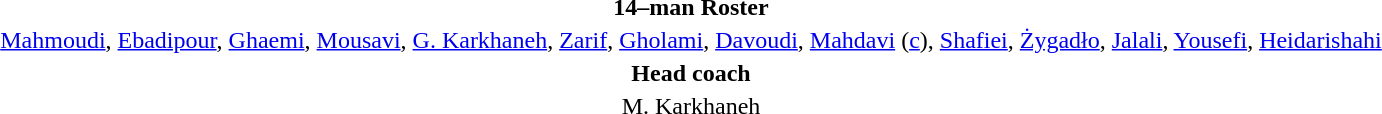<table style="text-align:center; margin-top:2em; margin-left:auto; margin-right:auto">
<tr>
<td><strong>14–man Roster</strong></td>
</tr>
<tr>
<td><a href='#'>Mahmoudi</a>, <a href='#'>Ebadipour</a>, <a href='#'>Ghaemi</a>, <a href='#'>Mousavi</a>, <a href='#'>G. Karkhaneh</a>, <a href='#'>Zarif</a>, <a href='#'>Gholami</a>, <a href='#'>Davoudi</a>, <a href='#'>Mahdavi</a> (<a href='#'>c</a>), <a href='#'>Shafiei</a>, <a href='#'>Żygadło</a>, <a href='#'>Jalali</a>, <a href='#'>Yousefi</a>, <a href='#'>Heidarishahi</a></td>
</tr>
<tr>
<td><strong>Head coach</strong></td>
</tr>
<tr>
<td>M. Karkhaneh</td>
</tr>
</table>
